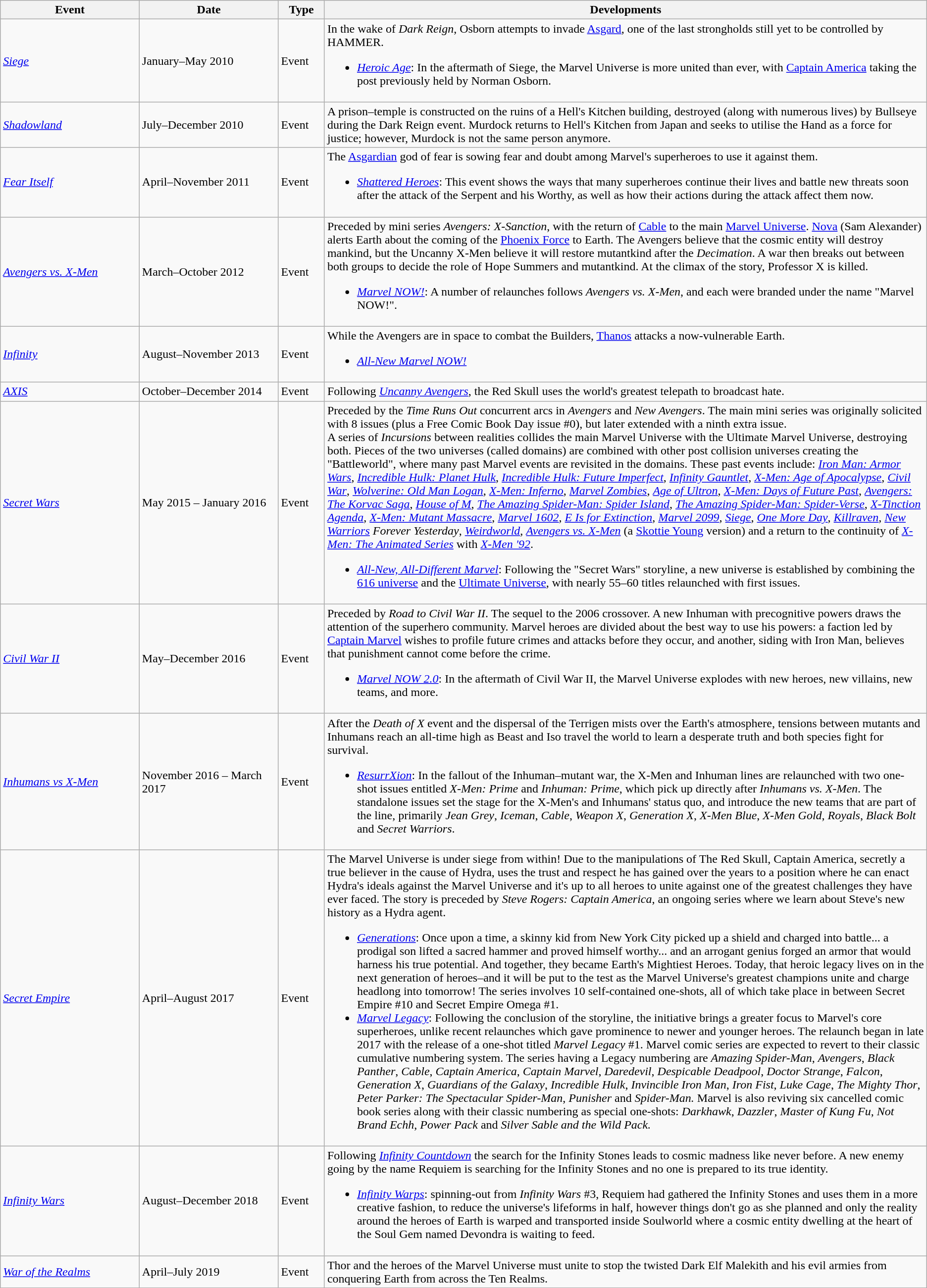<table class="wikitable">
<tr>
<th width=15%>Event</th>
<th width=15%>Date</th>
<th width=5%>Type</th>
<th width=70%>Developments</th>
</tr>
<tr>
<td><em><a href='#'>Siege</a></em></td>
<td>January–May 2010</td>
<td>Event</td>
<td>In the wake of <em>Dark Reign</em>, Osborn attempts to invade <a href='#'>Asgard</a>, one of the last strongholds still yet to be controlled by HAMMER.<br><ul><li><em><a href='#'>Heroic Age</a></em>: In the aftermath of Siege, the Marvel Universe is more united than ever, with <a href='#'>Captain America</a> taking the post previously held by Norman Osborn.</li></ul></td>
</tr>
<tr>
<td><em><a href='#'>Shadowland</a></em></td>
<td>July–December 2010</td>
<td>Event</td>
<td>A prison–temple is constructed on the ruins of a Hell's Kitchen building, destroyed (along with numerous lives) by Bullseye during the Dark Reign event. Murdock returns to Hell's Kitchen from Japan and seeks to utilise the Hand as a force for justice; however, Murdock is not the same person anymore.</td>
</tr>
<tr>
<td><em><a href='#'>Fear Itself</a></em></td>
<td>April–November 2011</td>
<td>Event</td>
<td>The <a href='#'>Asgardian</a> god of fear is sowing fear and doubt among Marvel's superheroes to use it against them.<br><ul><li><em><a href='#'>Shattered Heroes</a></em>: This event shows the ways that many superheroes continue their lives and battle new threats soon after the attack of the Serpent and his Worthy, as well as how their actions during the attack affect them now.</li></ul></td>
</tr>
<tr>
<td><em><a href='#'>Avengers vs. X-Men</a></em></td>
<td>March–October 2012</td>
<td>Event</td>
<td>Preceded by mini series <em>Avengers: X-Sanction</em>, with the return of <a href='#'>Cable</a> to the main <a href='#'>Marvel Universe</a>. <a href='#'>Nova</a> (Sam Alexander) alerts Earth about the coming of the <a href='#'>Phoenix Force</a> to Earth. The Avengers believe that the cosmic entity will destroy mankind, but the Uncanny X-Men believe it will restore mutantkind after the <em>Decimation</em>. A war then breaks out between both groups to decide the role of Hope Summers and mutantkind. At the climax of the story, Professor X is killed.<br><ul><li><em><a href='#'>Marvel NOW!</a></em>: A number of relaunches follows <em>Avengers vs. X-Men</em>, and each were branded under the name "Marvel NOW!".</li></ul></td>
</tr>
<tr>
<td><em><a href='#'>Infinity</a></em></td>
<td>August–November 2013</td>
<td>Event</td>
<td>While the Avengers are in space to combat the Builders, <a href='#'>Thanos</a> attacks a now-vulnerable Earth.<br><ul><li><em><a href='#'>All-New Marvel NOW!</a></em></li></ul></td>
</tr>
<tr>
<td><em><a href='#'>AXIS</a></em></td>
<td>October–December 2014</td>
<td>Event</td>
<td>Following <em><a href='#'>Uncanny Avengers</a></em>, the Red Skull uses the world's greatest telepath to broadcast hate.</td>
</tr>
<tr>
<td><em><a href='#'>Secret Wars</a></em></td>
<td>May 2015 – January 2016</td>
<td>Event</td>
<td>Preceded by the <em>Time Runs Out</em> concurrent arcs in <em>Avengers</em> and <em>New Avengers</em>. The main mini series was originally solicited with 8 issues (plus a Free Comic Book Day issue #0), but later extended with a ninth extra issue.<br>A series of <em>Incursions</em> between realities collides the main Marvel Universe with the Ultimate Marvel Universe, destroying both. Pieces of the two universes (called domains) are combined with other post collision universes creating the "Battleworld", where many past Marvel events are revisited in the domains. These past events include: <em><a href='#'>Iron Man: Armor Wars</a></em>, <em><a href='#'>Incredible Hulk: Planet Hulk</a></em>, <em><a href='#'>Incredible Hulk: Future Imperfect</a></em>, <em><a href='#'>Infinity Gauntlet</a></em>, <em><a href='#'>X-Men: Age of Apocalypse</a></em>, <em><a href='#'>Civil War</a></em>, <em><a href='#'>Wolverine: Old Man Logan</a></em>, <em><a href='#'>X-Men: Inferno</a></em>, <em><a href='#'>Marvel Zombies</a></em>, <em><a href='#'>Age of Ultron</a></em>, <em><a href='#'>X-Men: Days of Future Past</a></em>, <em><a href='#'>Avengers: The Korvac Saga</a></em>, <em><a href='#'>House of M</a></em>, <em><a href='#'>The Amazing Spider-Man: Spider Island</a></em>, <em><a href='#'>The Amazing Spider-Man: Spider-Verse</a></em>, <em><a href='#'>X-Tinction Agenda</a></em>, <em><a href='#'>X-Men: Mutant Massacre</a></em>, <em><a href='#'>Marvel 1602</a></em>, <em><a href='#'>E Is for Extinction</a></em>, <em><a href='#'>Marvel 2099</a></em>, <em><a href='#'>Siege</a></em>, <em><a href='#'>One More Day</a></em>, <em><a href='#'>Killraven</a></em>, <em><a href='#'>New Warriors</a></em> <em>Forever Yesterday</em>, <em><a href='#'>Weirdworld</a></em>, <em><a href='#'>Avengers vs. X-Men</a></em> (a <a href='#'>Skottie Young</a> version) and a return to the continuity of <em><a href='#'>X-Men: The Animated Series</a></em> with <em><a href='#'>X-Men '92</a></em>.<ul><li><em><a href='#'>All-New, All-Different Marvel</a></em>: Following the "Secret Wars" storyline, a new universe is established by combining the <a href='#'>616 universe</a> and the <a href='#'>Ultimate Universe</a>, with nearly 55–60 titles relaunched with first issues.</li></ul></td>
</tr>
<tr>
<td><em><a href='#'>Civil War II</a></em></td>
<td>May–December 2016</td>
<td>Event</td>
<td>Preceded by <em>Road to Civil War II</em>. The sequel to the 2006 crossover. A new Inhuman with precognitive powers draws the attention of the superhero community. Marvel heroes are divided about the best way to use his powers: a faction led by <a href='#'>Captain Marvel</a> wishes to profile future crimes and attacks before they occur, and another, siding with Iron Man, believes that punishment cannot come before the crime.<br><ul><li><em><a href='#'>Marvel NOW 2.0</a></em>: In the aftermath of Civil War II, the Marvel Universe explodes with new heroes, new villains, new teams, and more.</li></ul></td>
</tr>
<tr>
<td><em><a href='#'>Inhumans vs X-Men</a></em></td>
<td>November 2016 – March 2017</td>
<td>Event</td>
<td>After the <em>Death of X</em> event and the dispersal of the Terrigen mists over the Earth's atmosphere, tensions between mutants and Inhumans reach an all-time high as Beast and Iso travel the world to learn a desperate truth and both species fight for survival.<br><ul><li><em><a href='#'>ResurrXion</a></em>: In the fallout of the Inhuman–mutant war, the X-Men and Inhuman lines are relaunched with two one-shot issues entitled <em>X-Men: Prime</em> and <em>Inhuman: Prime</em>, which pick up directly after <em>Inhumans vs. X-Men</em>. The standalone issues set the stage for the X-Men's and Inhumans' status quo, and introduce the new teams that are part of the line, primarily <em>Jean Grey</em>, <em>Iceman</em>, <em>Cable</em>, <em>Weapon X</em>, <em>Generation X</em>, <em>X-Men Blue</em>, <em>X-Men Gold</em>, <em>Royals</em>, <em>Black Bolt</em> and <em>Secret Warriors</em>.</li></ul></td>
</tr>
<tr>
<td><em><a href='#'>Secret Empire</a></em></td>
<td>April–August 2017</td>
<td>Event</td>
<td>The Marvel Universe is under siege from within! Due to the manipulations of The Red Skull, Captain America, secretly a true believer in the cause of Hydra, uses the trust and respect he has gained over the years to a position where he can enact Hydra's ideals against the Marvel Universe and it's up to all heroes to unite against one of the greatest challenges they have ever faced. The story is preceded by <em>Steve Rogers: Captain America</em>, an ongoing series where we learn about Steve's new history as a Hydra agent.<br><ul><li><em><a href='#'>Generations</a></em>: Once upon a time, a skinny kid from New York City picked up a shield and charged into battle... a prodigal son lifted a sacred hammer and proved himself worthy... and an arrogant genius forged an armor that would harness his true potential. And together, they became Earth's Mightiest Heroes. Today, that heroic legacy lives on in the next generation of heroes–and it will be put to the test as the Marvel Universe's greatest champions unite and charge headlong into tomorrow!  The series involves 10 self-contained one-shots, all of which take place in between Secret Empire #10 and Secret Empire Omega #1.</li><li><em><a href='#'>Marvel Legacy</a></em>: Following the conclusion of the storyline, the initiative brings a greater focus to Marvel's core superheroes, unlike recent relaunches which gave prominence to newer and younger heroes. The relaunch began in late 2017 with the release of a one-shot titled <em>Marvel Legacy</em> #1. Marvel comic series are expected to revert to their classic cumulative numbering system. The series having a Legacy numbering are <em>Amazing Spider-Man</em>, <em>Avengers</em>, <em>Black Panther</em>, <em>Cable</em>, <em>Captain America</em>, <em>Captain Marvel</em>, <em>Daredevil</em>, <em>Despicable Deadpool</em>, <em>Doctor Strange</em>, <em>Falcon</em>, <em>Generation X</em>, <em>Guardians of the Galaxy</em>, <em>Incredible Hulk</em>, <em>Invincible Iron Man</em>, <em>Iron Fist</em>, <em>Luke Cage</em>, <em>The Mighty Thor</em>, <em>Peter Parker: The Spectacular Spider-Man</em>, <em>Punisher</em> and <em>Spider-Man.</em> Marvel is also reviving six cancelled comic book series along with their classic numbering as special one-shots: <em>Darkhawk</em>, <em>Dazzler</em>, <em>Master of Kung Fu</em>, <em>Not Brand Echh</em>, <em>Power Pack</em> and <em>Silver Sable and the Wild Pack.</em></li></ul></td>
</tr>
<tr>
<td><em><a href='#'>Infinity Wars</a></em></td>
<td>August–December 2018</td>
<td>Event</td>
<td>Following <em><a href='#'>Infinity Countdown</a></em> the search for the Infinity Stones leads to cosmic madness like never before. A new enemy going by the name Requiem is searching for the Infinity Stones and no one is prepared to its true identity.<br><ul><li><em><a href='#'>Infinity Warps</a></em>: spinning-out from <em>Infinity Wars</em> #3, Requiem had gathered the Infinity Stones and uses them in a more creative fashion, to reduce the universe's lifeforms in half, however things don't go as she planned and only the reality around the heroes of Earth is warped and transported inside Soulworld where a cosmic entity dwelling at the heart of the Soul Gem named Devondra is waiting to feed.</li></ul></td>
</tr>
<tr>
<td><em><a href='#'>War of the Realms</a></em></td>
<td>April–July 2019</td>
<td>Event</td>
<td>Thor and the heroes of the Marvel Universe must unite to stop the twisted Dark Elf Malekith and his evil armies from conquering Earth from across the Ten Realms.</td>
</tr>
</table>
